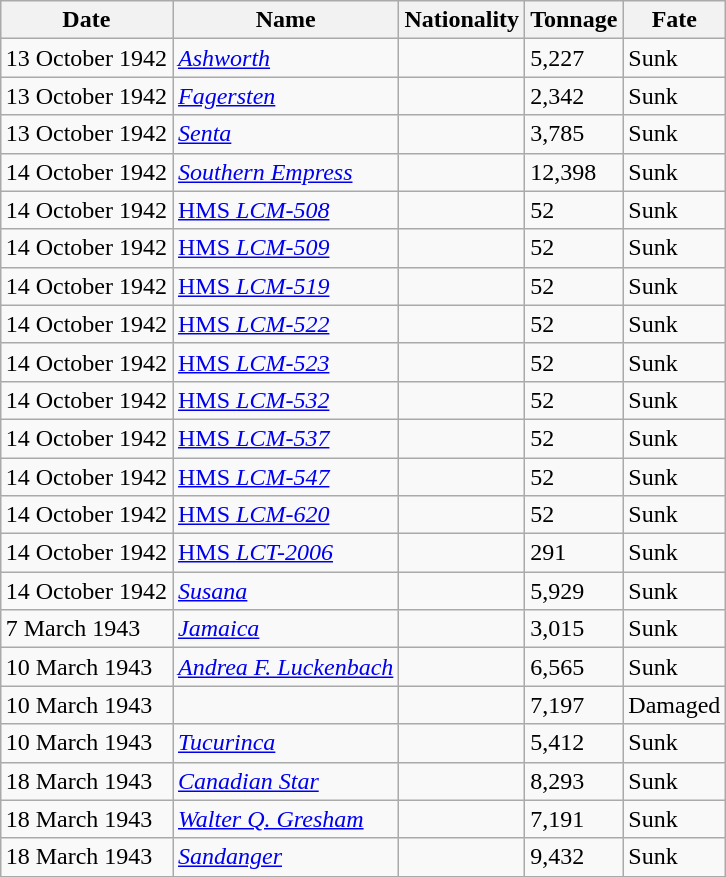<table class="wikitable sortable" style="margin: 1em auto 1em auto;" style="margin: 1em auto 1em auto;"|->
<tr>
<th>Date</th>
<th>Name</th>
<th>Nationality</th>
<th>Tonnage</th>
<th>Fate</th>
</tr>
<tr>
<td align="left">13 October 1942</td>
<td align="left"><em><a href='#'>Ashworth</a></em></td>
<td align="left"></td>
<td align="left">5,227</td>
<td>Sunk</td>
</tr>
<tr>
<td align="left">13 October 1942</td>
<td align="left"><em><a href='#'>Fagersten</a></em></td>
<td align="left"></td>
<td align="left">2,342</td>
<td>Sunk</td>
</tr>
<tr>
<td align="left">13 October 1942</td>
<td align="left"><em><a href='#'>Senta</a></em></td>
<td align="left"></td>
<td align="left">3,785</td>
<td align="left">Sunk</td>
</tr>
<tr>
<td align="left">14 October 1942</td>
<td align="left"><em><a href='#'>Southern Empress</a></em></td>
<td align="left"></td>
<td align="left">12,398</td>
<td align="left">Sunk</td>
</tr>
<tr>
<td align="left">14 October 1942</td>
<td align="left"><a href='#'>HMS <em>LCM-508</em></a></td>
<td align="left"></td>
<td align="left">52</td>
<td align="left">Sunk</td>
</tr>
<tr>
<td align="left">14 October 1942</td>
<td align="left"><a href='#'>HMS <em>LCM-509</em></a></td>
<td align="left"></td>
<td align="left">52</td>
<td align="left">Sunk</td>
</tr>
<tr>
<td align="left">14 October 1942</td>
<td align="left"><a href='#'>HMS <em>LCM-519</em></a></td>
<td align="left"></td>
<td align="left">52</td>
<td align="left">Sunk</td>
</tr>
<tr>
<td align="left">14 October 1942</td>
<td align="left"><a href='#'>HMS <em>LCM-522</em></a></td>
<td align="left"></td>
<td align="left">52</td>
<td align="left">Sunk</td>
</tr>
<tr>
<td align="left">14 October 1942</td>
<td align="left"><a href='#'>HMS <em>LCM-523</em></a></td>
<td align="left"></td>
<td align="left">52</td>
<td align="left">Sunk</td>
</tr>
<tr>
<td align="left">14 October 1942</td>
<td align="left"><a href='#'>HMS <em>LCM-532</em></a></td>
<td align="left"></td>
<td align="left">52</td>
<td align="left">Sunk</td>
</tr>
<tr>
<td align="left">14 October 1942</td>
<td align="left"><a href='#'>HMS <em>LCM-537</em></a></td>
<td align="left"></td>
<td align="left">52</td>
<td align="left">Sunk</td>
</tr>
<tr>
<td align="left">14 October 1942</td>
<td align="left"><a href='#'>HMS <em>LCM-547</em></a></td>
<td align="left"></td>
<td align="left">52</td>
<td align="left">Sunk</td>
</tr>
<tr>
<td align="left">14 October 1942</td>
<td align="left"><a href='#'>HMS <em>LCM-620</em></a></td>
<td align="left"></td>
<td align="left">52</td>
<td align="left">Sunk</td>
</tr>
<tr>
<td align="left">14 October 1942</td>
<td align="left"><a href='#'>HMS <em>LCT-2006</em></a></td>
<td align="left"></td>
<td align="left">291</td>
<td align="left">Sunk</td>
</tr>
<tr>
<td align="left">14 October 1942</td>
<td align="left"><em><a href='#'>Susana</a></em></td>
<td align="left"></td>
<td align="left">5,929</td>
<td align="left">Sunk</td>
</tr>
<tr>
<td align="left">7 March 1943</td>
<td align="left"><em><a href='#'>Jamaica</a></em></td>
<td align="left"></td>
<td align="left">3,015</td>
<td align="left">Sunk</td>
</tr>
<tr>
<td align="left">10 March 1943</td>
<td align="left"><em><a href='#'>Andrea F. Luckenbach</a></em></td>
<td align="left"></td>
<td align="left">6,565</td>
<td align="left">Sunk</td>
</tr>
<tr>
<td align="left">10 March 1943</td>
<td align="left"></td>
<td align="left"></td>
<td align="left">7,197</td>
<td align="left">Damaged</td>
</tr>
<tr>
<td align="left">10 March 1943</td>
<td align="left"><em><a href='#'>Tucurinca</a></em></td>
<td align="left"></td>
<td align="left">5,412</td>
<td align="left">Sunk</td>
</tr>
<tr>
<td align="left">18 March 1943</td>
<td align="left"><em><a href='#'>Canadian Star</a></em></td>
<td align="left"></td>
<td align="left">8,293</td>
<td align="left">Sunk</td>
</tr>
<tr>
<td align="left">18 March 1943</td>
<td align="left"><em><a href='#'>Walter Q. Gresham</a></em></td>
<td align="left"></td>
<td align="left">7,191</td>
<td align="left">Sunk</td>
</tr>
<tr>
<td align="left">18 March 1943</td>
<td align="left"><em><a href='#'>Sandanger</a></em></td>
<td align="left"></td>
<td align="left">9,432</td>
<td align="left">Sunk</td>
</tr>
</table>
